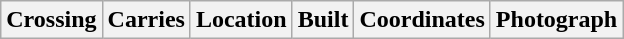<table class=wikitable>
<tr>
<th>Crossing</th>
<th>Carries</th>
<th>Location</th>
<th>Built</th>
<th>Coordinates</th>
<th>Photograph<br>






</th>
</tr>
</table>
